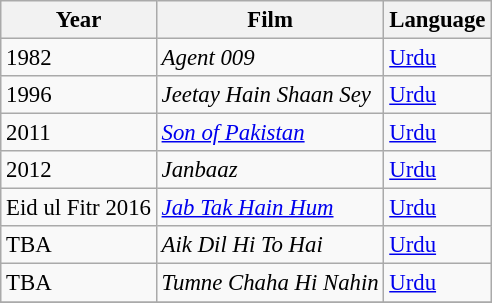<table class="wikitable" style="font-size: 95%;">
<tr>
<th>Year</th>
<th>Film</th>
<th>Language</th>
</tr>
<tr>
<td>1982</td>
<td><em>Agent 009</em></td>
<td><a href='#'>Urdu</a></td>
</tr>
<tr>
<td>1996</td>
<td><em>Jeetay Hain Shaan Sey</em></td>
<td><a href='#'>Urdu</a></td>
</tr>
<tr>
<td>2011</td>
<td><em><a href='#'>Son of Pakistan</a></em></td>
<td><a href='#'>Urdu</a></td>
</tr>
<tr>
<td>2012</td>
<td><em>Janbaaz</em></td>
<td><a href='#'>Urdu</a></td>
</tr>
<tr>
<td>Eid ul Fitr 2016</td>
<td><em><a href='#'>Jab Tak Hain Hum</a></em></td>
<td><a href='#'>Urdu</a></td>
</tr>
<tr>
<td>TBA</td>
<td><em>Aik Dil Hi To Hai</em></td>
<td><a href='#'>Urdu</a></td>
</tr>
<tr>
<td>TBA</td>
<td><em>Tumne Chaha Hi Nahin</em></td>
<td><a href='#'>Urdu</a></td>
</tr>
<tr>
</tr>
</table>
